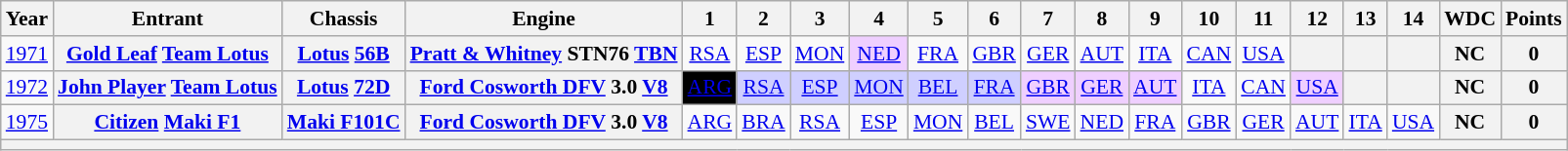<table class="wikitable" style="text-align:center; font-size:90%">
<tr>
<th>Year</th>
<th>Entrant</th>
<th>Chassis</th>
<th>Engine</th>
<th>1</th>
<th>2</th>
<th>3</th>
<th>4</th>
<th>5</th>
<th>6</th>
<th>7</th>
<th>8</th>
<th>9</th>
<th>10</th>
<th>11</th>
<th>12</th>
<th>13</th>
<th>14</th>
<th>WDC</th>
<th>Points</th>
</tr>
<tr>
<td><a href='#'>1971</a></td>
<th><a href='#'>Gold Leaf</a> <a href='#'>Team Lotus</a></th>
<th><a href='#'>Lotus</a> <a href='#'>56B</a></th>
<th><a href='#'>Pratt & Whitney</a> STN76 <a href='#'>TBN</a></th>
<td><a href='#'>RSA</a></td>
<td><a href='#'>ESP</a></td>
<td><a href='#'>MON</a></td>
<td style="background:#EFCFFF;"><a href='#'>NED</a><br></td>
<td><a href='#'>FRA</a></td>
<td><a href='#'>GBR</a></td>
<td><a href='#'>GER</a></td>
<td><a href='#'>AUT</a></td>
<td><a href='#'>ITA</a></td>
<td><a href='#'>CAN</a></td>
<td><a href='#'>USA</a></td>
<th></th>
<th></th>
<th></th>
<th>NC</th>
<th>0</th>
</tr>
<tr>
<td><a href='#'>1972</a></td>
<th><a href='#'>John Player</a> <a href='#'>Team Lotus</a></th>
<th><a href='#'>Lotus</a> <a href='#'>72D</a></th>
<th><a href='#'>Ford Cosworth DFV</a> 3.0 <a href='#'>V8</a></th>
<td style="background:#000000; color:#ffffff"><a href='#'><span>ARG</span></a><br></td>
<td style="background:#CFCFFF;"><a href='#'>RSA</a><br></td>
<td style="background:#CFCFFF;"><a href='#'>ESP</a><br></td>
<td style="background:#CFCFFF;"><a href='#'>MON</a><br></td>
<td style="background:#CFCFFF;"><a href='#'>BEL</a><br></td>
<td style="background:#CFCFFF;"><a href='#'>FRA</a><br></td>
<td style="background:#EFCFFF;"><a href='#'>GBR</a><br></td>
<td style="background:#EFCFFF;"><a href='#'>GER</a><br></td>
<td style="background:#EFCFFF;"><a href='#'>AUT</a><br></td>
<td><a href='#'>ITA</a></td>
<td><a href='#'>CAN</a></td>
<td style="background:#EFCFFF;"><a href='#'>USA</a><br></td>
<th></th>
<th></th>
<th>NC</th>
<th>0</th>
</tr>
<tr>
<td><a href='#'>1975</a></td>
<th><a href='#'>Citizen</a> <a href='#'>Maki F1</a></th>
<th><a href='#'>Maki F101C</a></th>
<th><a href='#'>Ford Cosworth DFV</a> 3.0 <a href='#'>V8</a></th>
<td><a href='#'>ARG</a></td>
<td><a href='#'>BRA</a></td>
<td><a href='#'>RSA</a></td>
<td><a href='#'>ESP</a></td>
<td><a href='#'>MON</a></td>
<td><a href='#'>BEL</a><br></td>
<td><a href='#'>SWE</a><br></td>
<td><a href='#'>NED</a></td>
<td><a href='#'>FRA</a></td>
<td><a href='#'>GBR</a></td>
<td><a href='#'>GER</a></td>
<td><a href='#'>AUT</a></td>
<td><a href='#'>ITA</a></td>
<td><a href='#'>USA</a></td>
<th>NC</th>
<th>0</th>
</tr>
<tr>
<th colspan="20"></th>
</tr>
</table>
